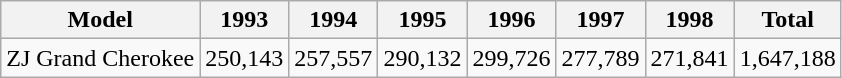<table class="wikitable">
<tr>
<th>Model</th>
<th>1993</th>
<th>1994</th>
<th>1995</th>
<th>1996</th>
<th>1997</th>
<th>1998</th>
<th>Total</th>
</tr>
<tr>
<td>ZJ Grand Cherokee</td>
<td>250,143</td>
<td>257,557</td>
<td>290,132</td>
<td>299,726</td>
<td>277,789</td>
<td>271,841</td>
<td>1,647,188</td>
</tr>
</table>
